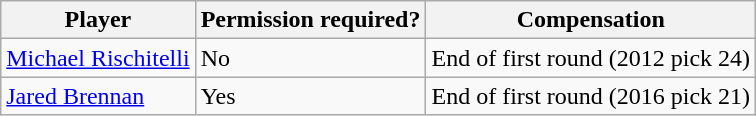<table class="wikitable plainrowheaders">
<tr>
<th scope="col"><strong>Player</strong></th>
<th scope="col"><strong>Permission required?</strong></th>
<th scope="col"><strong>Compensation</strong></th>
</tr>
<tr>
<td><a href='#'>Michael Rischitelli</a></td>
<td>No</td>
<td>End of first round (2012 pick 24)</td>
</tr>
<tr>
<td><a href='#'>Jared Brennan</a></td>
<td>Yes</td>
<td>End of first round (2016 pick 21)</td>
</tr>
</table>
